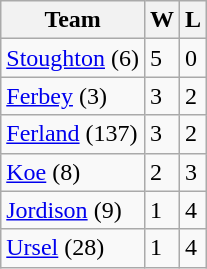<table class="wikitable" border="1">
<tr>
<th>Team</th>
<th>W</th>
<th>L</th>
</tr>
<tr>
<td> <a href='#'>Stoughton</a> (6)</td>
<td>5</td>
<td>0</td>
</tr>
<tr>
<td> <a href='#'>Ferbey</a> (3)</td>
<td>3</td>
<td>2</td>
</tr>
<tr>
<td> <a href='#'>Ferland</a> (137)</td>
<td>3</td>
<td>2</td>
</tr>
<tr>
<td> <a href='#'>Koe</a> (8)</td>
<td>2</td>
<td>3</td>
</tr>
<tr>
<td> <a href='#'>Jordison</a> (9)</td>
<td>1</td>
<td>4</td>
</tr>
<tr>
<td> <a href='#'>Ursel</a> (28)</td>
<td>1</td>
<td>4</td>
</tr>
</table>
